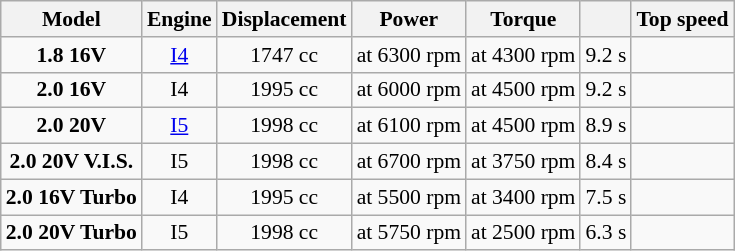<table class="wikitable" style="text-align:center; font-size:90%;">
<tr>
<th scope="col">Model</th>
<th scope="col">Engine</th>
<th scope="col">Displacement</th>
<th scope="col">Power</th>
<th scope="col">Torque</th>
<th scope="col"></th>
<th scope="col">Top speed</th>
</tr>
<tr>
<td><strong>1.8 16V</strong></td>
<td><a href='#'>I4</a></td>
<td>1747 cc</td>
<td> at 6300 rpm</td>
<td> at 4300 rpm</td>
<td>9.2 s</td>
<td></td>
</tr>
<tr>
<td><strong>2.0 16V</strong></td>
<td>I4</td>
<td>1995 cc</td>
<td> at 6000 rpm</td>
<td> at 4500 rpm</td>
<td>9.2 s</td>
<td></td>
</tr>
<tr>
<td><strong>2.0 20V</strong></td>
<td><a href='#'>I5</a></td>
<td>1998 cc</td>
<td> at 6100 rpm</td>
<td> at 4500 rpm</td>
<td>8.9 s</td>
<td></td>
</tr>
<tr>
<td><strong>2.0 20V V.I.S.</strong></td>
<td>I5</td>
<td>1998 cc</td>
<td> at 6700 rpm</td>
<td> at 3750 rpm</td>
<td>8.4 s</td>
<td></td>
</tr>
<tr>
<td><strong>2.0 16V Turbo</strong></td>
<td>I4</td>
<td>1995 cc</td>
<td> at 5500 rpm</td>
<td> at 3400 rpm</td>
<td>7.5 s</td>
<td></td>
</tr>
<tr>
<td><strong>2.0 20V Turbo</strong></td>
<td>I5</td>
<td>1998 cc</td>
<td> at 5750 rpm</td>
<td> at 2500 rpm</td>
<td>6.3 s</td>
<td></td>
</tr>
</table>
